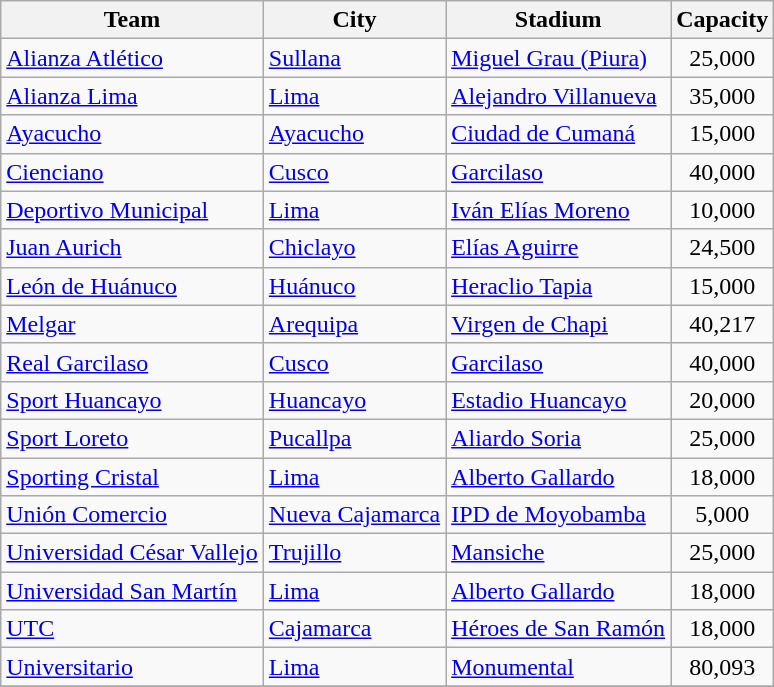<table class="wikitable sortable">
<tr>
<th>Team</th>
<th>City</th>
<th>Stadium</th>
<th>Capacity</th>
</tr>
<tr>
<td><a href='#'>Alianza Atlético</a></td>
<td><a href='#'>Sullana</a></td>
<td><a href='#'>Miguel Grau (Piura)</a></td>
<td align="center">25,000</td>
</tr>
<tr>
<td><a href='#'>Alianza Lima</a></td>
<td><a href='#'>Lima</a></td>
<td><a href='#'>Alejandro Villanueva</a></td>
<td align="center">35,000</td>
</tr>
<tr>
<td><a href='#'>Ayacucho</a></td>
<td><a href='#'>Ayacucho</a></td>
<td><a href='#'>Ciudad de Cumaná</a></td>
<td align="center">15,000</td>
</tr>
<tr>
<td><a href='#'>Cienciano</a></td>
<td><a href='#'>Cusco</a></td>
<td><a href='#'>Garcilaso</a></td>
<td align="center">40,000</td>
</tr>
<tr>
<td><a href='#'>Deportivo Municipal</a></td>
<td><a href='#'>Lima</a></td>
<td><a href='#'>Iván Elías Moreno</a></td>
<td align="center">10,000</td>
</tr>
<tr>
<td><a href='#'>Juan Aurich</a></td>
<td><a href='#'>Chiclayo</a></td>
<td><a href='#'>Elías Aguirre</a></td>
<td align="center">24,500</td>
</tr>
<tr>
<td><a href='#'>León de Huánuco</a></td>
<td><a href='#'>Huánuco</a></td>
<td><a href='#'>Heraclio Tapia</a></td>
<td align="center">15,000</td>
</tr>
<tr>
<td><a href='#'>Melgar</a></td>
<td><a href='#'>Arequipa</a></td>
<td><a href='#'>Virgen de Chapi</a></td>
<td align="center">40,217</td>
</tr>
<tr>
<td><a href='#'>Real Garcilaso</a></td>
<td><a href='#'>Cusco</a></td>
<td><a href='#'>Garcilaso</a></td>
<td align="center">40,000</td>
</tr>
<tr>
<td><a href='#'>Sport Huancayo</a></td>
<td><a href='#'>Huancayo</a></td>
<td><a href='#'>Estadio Huancayo</a></td>
<td align="center">20,000</td>
</tr>
<tr>
<td><a href='#'>Sport Loreto</a></td>
<td><a href='#'>Pucallpa</a></td>
<td><a href='#'>Aliardo Soria</a></td>
<td align="center">25,000</td>
</tr>
<tr>
<td><a href='#'>Sporting Cristal</a></td>
<td><a href='#'>Lima</a></td>
<td><a href='#'>Alberto Gallardo</a></td>
<td align="center">18,000</td>
</tr>
<tr>
<td><a href='#'>Unión Comercio</a></td>
<td><a href='#'>Nueva Cajamarca</a></td>
<td><a href='#'>IPD de Moyobamba</a></td>
<td align="center">5,000</td>
</tr>
<tr>
<td><a href='#'>Universidad César Vallejo</a></td>
<td><a href='#'>Trujillo</a></td>
<td><a href='#'>Mansiche</a></td>
<td align="center">25,000</td>
</tr>
<tr>
<td><a href='#'>Universidad San Martín</a></td>
<td><a href='#'>Lima</a></td>
<td><a href='#'>Alberto Gallardo</a></td>
<td align="center">18,000</td>
</tr>
<tr>
<td><a href='#'>UTC</a></td>
<td><a href='#'>Cajamarca</a></td>
<td><a href='#'>Héroes de San Ramón</a></td>
<td align="center">18,000</td>
</tr>
<tr>
<td><a href='#'>Universitario</a></td>
<td><a href='#'>Lima</a></td>
<td><a href='#'>Monumental</a></td>
<td align="center">80,093</td>
</tr>
<tr>
</tr>
</table>
